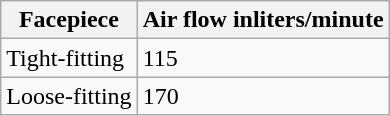<table class="wikitable mw-collapsible nowrap">
<tr>
<th>Facepiece</th>
<th>Air flow inliters/minute</th>
</tr>
<tr>
<td>Tight-fitting</td>
<td>115</td>
</tr>
<tr>
<td>Loose-fitting</td>
<td>170</td>
</tr>
</table>
